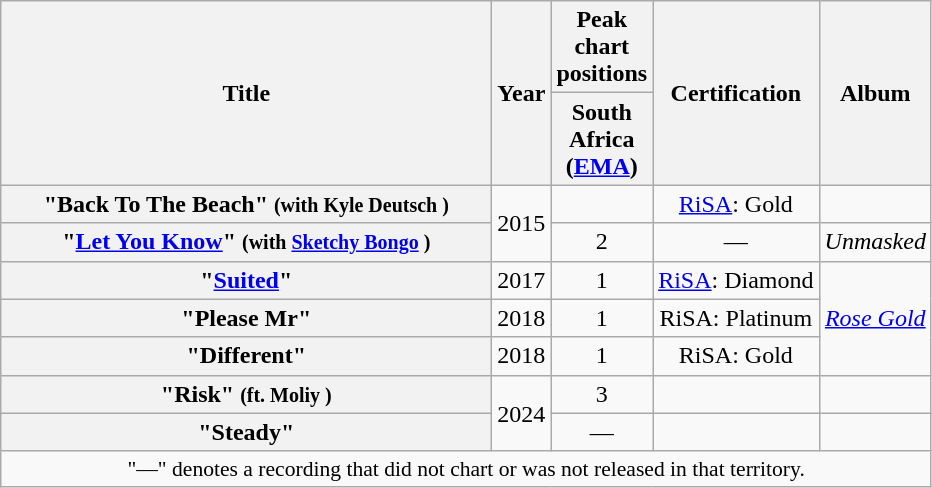<table class="wikitable plainrowheaders" style="text-align:center;">
<tr>
<th scope="col" rowspan="2" style="width:20em;">Title</th>
<th scope="col" rowspan="2">Year</th>
<th scope="col" colspan="1">Peak chart positions</th>
<th scope="col" rowspan="2">Certification</th>
<th scope="col" rowspan="2">Album</th>
</tr>
<tr>
<th scope="col" style="width:3em;">South Africa (<a href='#'>EMA</a>)</th>
</tr>
<tr>
<th scope="row">"Back To The Beach" <small>(with Kyle Deutsch )</small></th>
<td rowspan="2">2015</td>
<td></td>
<td><a href='#'>RiSA</a>: Gold</td>
<td></td>
</tr>
<tr>
<th scope="row">"<a href='#'>Let You Know</a>" <small>(with <a href='#'>Sketchy Bongo</a> )</small></th>
<td>2</td>
<td>—</td>
<td><em>Unmasked</em></td>
</tr>
<tr>
<th scope="row">"<a href='#'>Suited</a>"</th>
<td>2017</td>
<td>1</td>
<td><a href='#'>RiSA</a>: Diamond</td>
<td rowspan="3"><em><a href='#'>Rose Gold</a></em></td>
</tr>
<tr>
<th scope="row">"Please Mr"</th>
<td>2018</td>
<td>1</td>
<td>RiSA: Platinum</td>
</tr>
<tr>
<th scope="row">"Different"</th>
<td>2018</td>
<td>1</td>
<td>RiSA: Gold</td>
</tr>
<tr>
<th scope="row">"Risk" <small>(ft. Moliy )</small></th>
<td rowspan=2>2024</td>
<td>3</td>
<td></td>
<td></td>
</tr>
<tr>
<th scope="row">"Steady"</th>
<td>—</td>
<td></td>
<td></td>
</tr>
<tr>
<td colspan="14" style="font-size:90%">"—" denotes a recording that did not chart or was not released in that territory.</td>
</tr>
</table>
